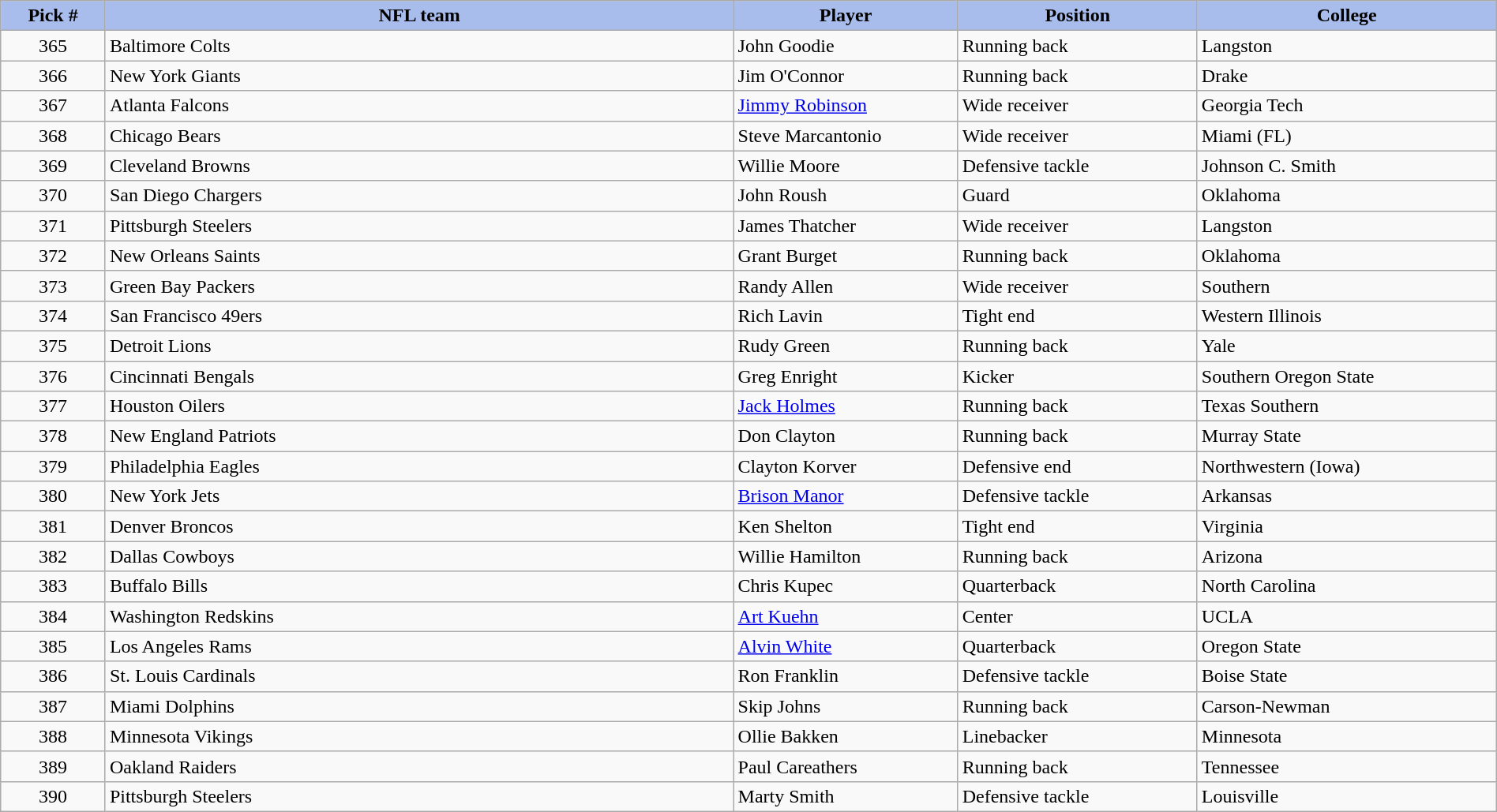<table class="wikitable sortable sortable" style="width: 100%">
<tr>
<th style="background:#A8BDEC;" width=7%>Pick #</th>
<th width=42% style="background:#A8BDEC;">NFL team</th>
<th width=15% style="background:#A8BDEC;">Player</th>
<th width=16% style="background:#A8BDEC;">Position</th>
<th width=20% style="background:#A8BDEC;">College</th>
</tr>
<tr>
<td align=center>365</td>
<td>Baltimore Colts</td>
<td>John Goodie</td>
<td>Running back</td>
<td>Langston</td>
</tr>
<tr>
<td align=center>366</td>
<td>New York Giants</td>
<td>Jim O'Connor</td>
<td>Running back</td>
<td>Drake</td>
</tr>
<tr>
<td align=center>367</td>
<td>Atlanta Falcons</td>
<td><a href='#'>Jimmy Robinson</a></td>
<td>Wide receiver</td>
<td>Georgia Tech</td>
</tr>
<tr>
<td align=center>368</td>
<td>Chicago Bears</td>
<td>Steve Marcantonio</td>
<td>Wide receiver</td>
<td>Miami (FL)</td>
</tr>
<tr>
<td align=center>369</td>
<td>Cleveland Browns</td>
<td>Willie Moore</td>
<td>Defensive tackle</td>
<td>Johnson C. Smith</td>
</tr>
<tr>
<td align=center>370</td>
<td>San Diego Chargers</td>
<td>John Roush</td>
<td>Guard</td>
<td>Oklahoma</td>
</tr>
<tr>
<td align=center>371</td>
<td>Pittsburgh Steelers</td>
<td>James Thatcher</td>
<td>Wide receiver</td>
<td>Langston</td>
</tr>
<tr>
<td align=center>372</td>
<td>New Orleans Saints</td>
<td>Grant Burget</td>
<td>Running back</td>
<td>Oklahoma</td>
</tr>
<tr>
<td align=center>373</td>
<td>Green Bay Packers</td>
<td>Randy Allen</td>
<td>Wide receiver</td>
<td>Southern</td>
</tr>
<tr>
<td align=center>374</td>
<td>San Francisco 49ers</td>
<td>Rich Lavin</td>
<td>Tight end</td>
<td>Western Illinois</td>
</tr>
<tr>
<td align=center>375</td>
<td>Detroit Lions</td>
<td>Rudy Green</td>
<td>Running back</td>
<td>Yale</td>
</tr>
<tr>
<td align=center>376</td>
<td>Cincinnati Bengals</td>
<td>Greg Enright</td>
<td>Kicker</td>
<td>Southern Oregon State</td>
</tr>
<tr>
<td align=center>377</td>
<td>Houston Oilers</td>
<td><a href='#'>Jack Holmes</a></td>
<td>Running back</td>
<td>Texas Southern</td>
</tr>
<tr>
<td align=center>378</td>
<td>New England Patriots</td>
<td>Don Clayton</td>
<td>Running back</td>
<td>Murray State</td>
</tr>
<tr>
<td align=center>379</td>
<td>Philadelphia Eagles</td>
<td>Clayton Korver</td>
<td>Defensive end</td>
<td>Northwestern (Iowa)</td>
</tr>
<tr>
<td align=center>380</td>
<td>New York Jets</td>
<td><a href='#'>Brison Manor</a></td>
<td>Defensive tackle</td>
<td>Arkansas</td>
</tr>
<tr>
<td align=center>381</td>
<td>Denver Broncos</td>
<td>Ken Shelton</td>
<td>Tight end</td>
<td>Virginia</td>
</tr>
<tr>
<td align=center>382</td>
<td>Dallas Cowboys</td>
<td>Willie Hamilton</td>
<td>Running back</td>
<td>Arizona</td>
</tr>
<tr>
<td align=center>383</td>
<td>Buffalo Bills</td>
<td>Chris Kupec</td>
<td>Quarterback</td>
<td>North Carolina</td>
</tr>
<tr>
<td align=center>384</td>
<td>Washington Redskins</td>
<td><a href='#'>Art Kuehn</a></td>
<td>Center</td>
<td>UCLA</td>
</tr>
<tr>
<td align=center>385</td>
<td>Los Angeles Rams</td>
<td><a href='#'>Alvin White</a></td>
<td>Quarterback</td>
<td>Oregon State</td>
</tr>
<tr>
<td align=center>386</td>
<td>St. Louis Cardinals</td>
<td>Ron Franklin</td>
<td>Defensive tackle</td>
<td>Boise State</td>
</tr>
<tr>
<td align=center>387</td>
<td>Miami Dolphins</td>
<td>Skip Johns</td>
<td>Running back</td>
<td>Carson-Newman</td>
</tr>
<tr>
<td align=center>388</td>
<td>Minnesota Vikings</td>
<td>Ollie Bakken</td>
<td>Linebacker</td>
<td>Minnesota</td>
</tr>
<tr>
<td align=center>389</td>
<td>Oakland Raiders</td>
<td>Paul Careathers</td>
<td>Running back</td>
<td>Tennessee</td>
</tr>
<tr>
<td align=center>390</td>
<td>Pittsburgh Steelers</td>
<td>Marty Smith</td>
<td>Defensive tackle</td>
<td>Louisville</td>
</tr>
</table>
